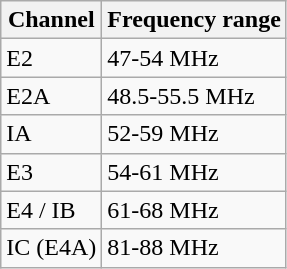<table class="wikitable">
<tr>
<th>Channel</th>
<th>Frequency range</th>
</tr>
<tr>
<td>E2</td>
<td>47-54 MHz</td>
</tr>
<tr>
<td>E2A</td>
<td>48.5-55.5 MHz</td>
</tr>
<tr>
<td>IA</td>
<td>52-59 MHz</td>
</tr>
<tr>
<td>E3</td>
<td>54-61 MHz</td>
</tr>
<tr>
<td>E4 / IB</td>
<td>61-68 MHz</td>
</tr>
<tr>
<td>IC (E4A)</td>
<td>81-88 MHz</td>
</tr>
</table>
